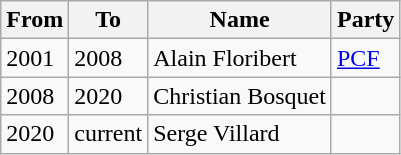<table class="wikitable">
<tr>
<th>From</th>
<th>To</th>
<th>Name</th>
<th>Party</th>
</tr>
<tr>
<td>2001</td>
<td>2008</td>
<td>Alain Floribert</td>
<td><a href='#'>PCF</a></td>
</tr>
<tr>
<td>2008</td>
<td>2020</td>
<td>Christian Bosquet</td>
<td></td>
</tr>
<tr>
<td>2020</td>
<td>current</td>
<td>Serge Villard</td>
<td></td>
</tr>
</table>
